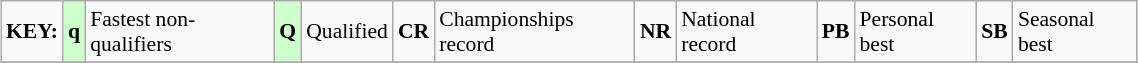<table class="wikitable" style="margin:0.5em auto; font-size:90%;position:relative;" width=60%>
<tr>
<td><strong>KEY:</strong></td>
<td bgcolor=ccffcc align=center><strong>q</strong></td>
<td>Fastest non-qualifiers</td>
<td bgcolor=ccffcc align=center><strong>Q</strong></td>
<td>Qualified</td>
<td align=center><strong>CR</strong></td>
<td>Championships record</td>
<td align=center><strong>NR</strong></td>
<td>National record</td>
<td align=center><strong>PB</strong></td>
<td>Personal best</td>
<td align=center><strong>SB</strong></td>
<td>Seasonal best</td>
</tr>
<tr>
</tr>
</table>
